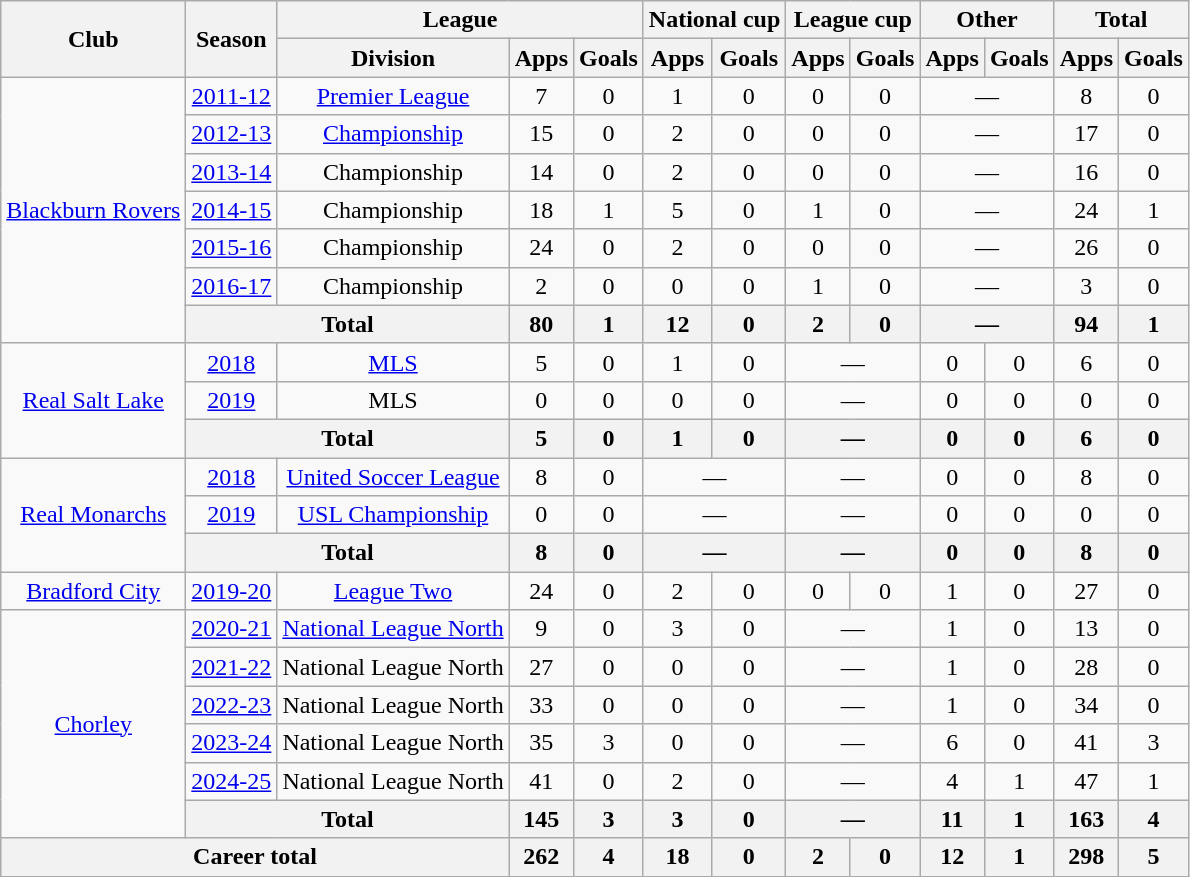<table class="wikitable" style="text-align: center">
<tr>
<th rowspan="2">Club</th>
<th rowspan="2">Season</th>
<th colspan="3">League</th>
<th colspan="2">National cup</th>
<th colspan="2">League cup</th>
<th colspan="2">Other</th>
<th colspan="2">Total</th>
</tr>
<tr>
<th>Division</th>
<th>Apps</th>
<th>Goals</th>
<th>Apps</th>
<th>Goals</th>
<th>Apps</th>
<th>Goals</th>
<th>Apps</th>
<th>Goals</th>
<th>Apps</th>
<th>Goals</th>
</tr>
<tr>
<td rowspan="7"><a href='#'>Blackburn Rovers</a></td>
<td><a href='#'>2011-12</a></td>
<td><a href='#'>Premier League</a></td>
<td>7</td>
<td>0</td>
<td>1</td>
<td>0</td>
<td>0</td>
<td>0</td>
<td colspan="2">—</td>
<td>8</td>
<td>0</td>
</tr>
<tr>
<td><a href='#'>2012-13</a></td>
<td><a href='#'>Championship</a></td>
<td>15</td>
<td>0</td>
<td>2</td>
<td>0</td>
<td>0</td>
<td>0</td>
<td colspan="2">—</td>
<td>17</td>
<td>0</td>
</tr>
<tr>
<td><a href='#'>2013-14</a></td>
<td>Championship</td>
<td>14</td>
<td>0</td>
<td>2</td>
<td>0</td>
<td>0</td>
<td>0</td>
<td colspan="2">—</td>
<td>16</td>
<td>0</td>
</tr>
<tr>
<td><a href='#'>2014-15</a></td>
<td>Championship</td>
<td>18</td>
<td>1</td>
<td>5</td>
<td>0</td>
<td>1</td>
<td>0</td>
<td colspan="2">—</td>
<td>24</td>
<td>1</td>
</tr>
<tr>
<td><a href='#'>2015-16</a></td>
<td>Championship</td>
<td>24</td>
<td>0</td>
<td>2</td>
<td>0</td>
<td>0</td>
<td>0</td>
<td colspan="2">—</td>
<td>26</td>
<td>0</td>
</tr>
<tr>
<td><a href='#'>2016-17</a></td>
<td>Championship</td>
<td>2</td>
<td>0</td>
<td>0</td>
<td>0</td>
<td>1</td>
<td>0</td>
<td colspan="2">—</td>
<td>3</td>
<td>0</td>
</tr>
<tr>
<th colspan="2">Total</th>
<th>80</th>
<th>1</th>
<th>12</th>
<th>0</th>
<th>2</th>
<th>0</th>
<th colspan="2">—</th>
<th>94</th>
<th>1</th>
</tr>
<tr>
<td rowspan="3"><a href='#'>Real Salt Lake</a></td>
<td><a href='#'>2018</a></td>
<td><a href='#'>MLS</a></td>
<td>5</td>
<td>0</td>
<td>1</td>
<td>0</td>
<td colspan="2">—</td>
<td>0</td>
<td>0</td>
<td>6</td>
<td>0</td>
</tr>
<tr>
<td><a href='#'>2019</a></td>
<td>MLS</td>
<td>0</td>
<td>0</td>
<td>0</td>
<td>0</td>
<td colspan="2">—</td>
<td>0</td>
<td>0</td>
<td>0</td>
<td>0</td>
</tr>
<tr>
<th colspan="2">Total</th>
<th>5</th>
<th>0</th>
<th>1</th>
<th>0</th>
<th colspan="2">—</th>
<th>0</th>
<th>0</th>
<th>6</th>
<th>0</th>
</tr>
<tr>
<td rowspan="3"><a href='#'>Real Monarchs</a></td>
<td><a href='#'>2018</a></td>
<td><a href='#'>United Soccer League</a></td>
<td>8</td>
<td>0</td>
<td colspan="2">—</td>
<td colspan="2">—</td>
<td>0</td>
<td>0</td>
<td>8</td>
<td>0</td>
</tr>
<tr>
<td><a href='#'>2019</a></td>
<td><a href='#'>USL Championship</a></td>
<td>0</td>
<td>0</td>
<td colspan="2">—</td>
<td colspan="2">—</td>
<td>0</td>
<td>0</td>
<td>0</td>
<td>0</td>
</tr>
<tr>
<th colspan="2">Total</th>
<th>8</th>
<th>0</th>
<th colspan="2">—</th>
<th colspan="2">—</th>
<th>0</th>
<th>0</th>
<th>8</th>
<th>0</th>
</tr>
<tr>
<td><a href='#'>Bradford City</a></td>
<td><a href='#'>2019-20</a></td>
<td><a href='#'>League Two</a></td>
<td>24</td>
<td>0</td>
<td>2</td>
<td>0</td>
<td>0</td>
<td>0</td>
<td>1</td>
<td>0</td>
<td>27</td>
<td>0</td>
</tr>
<tr>
<td rowspan="6"><a href='#'>Chorley</a></td>
<td><a href='#'>2020-21</a></td>
<td><a href='#'>National League North</a></td>
<td>9</td>
<td>0</td>
<td>3</td>
<td>0</td>
<td colspan="2">—</td>
<td>1</td>
<td>0</td>
<td>13</td>
<td>0</td>
</tr>
<tr>
<td><a href='#'>2021-22</a></td>
<td>National League North</td>
<td>27</td>
<td>0</td>
<td>0</td>
<td>0</td>
<td colspan="2">—</td>
<td>1</td>
<td>0</td>
<td>28</td>
<td>0</td>
</tr>
<tr>
<td><a href='#'>2022-23</a></td>
<td>National League North</td>
<td>33</td>
<td>0</td>
<td>0</td>
<td>0</td>
<td colspan="2">—</td>
<td>1</td>
<td>0</td>
<td>34</td>
<td>0</td>
</tr>
<tr>
<td><a href='#'>2023-24</a></td>
<td>National League North</td>
<td>35</td>
<td>3</td>
<td>0</td>
<td>0</td>
<td colspan="2">—</td>
<td>6</td>
<td>0</td>
<td>41</td>
<td>3</td>
</tr>
<tr>
<td><a href='#'>2024-25</a></td>
<td>National League North</td>
<td>41</td>
<td>0</td>
<td>2</td>
<td>0</td>
<td colspan="2">—</td>
<td>4</td>
<td>1</td>
<td>47</td>
<td>1</td>
</tr>
<tr>
<th colspan="2">Total</th>
<th>145</th>
<th>3</th>
<th>3</th>
<th>0</th>
<th colspan="2">—</th>
<th>11</th>
<th>1</th>
<th>163</th>
<th>4</th>
</tr>
<tr>
<th colspan="3">Career total</th>
<th>262</th>
<th>4</th>
<th>18</th>
<th>0</th>
<th>2</th>
<th>0</th>
<th>12</th>
<th>1</th>
<th>298</th>
<th>5</th>
</tr>
</table>
